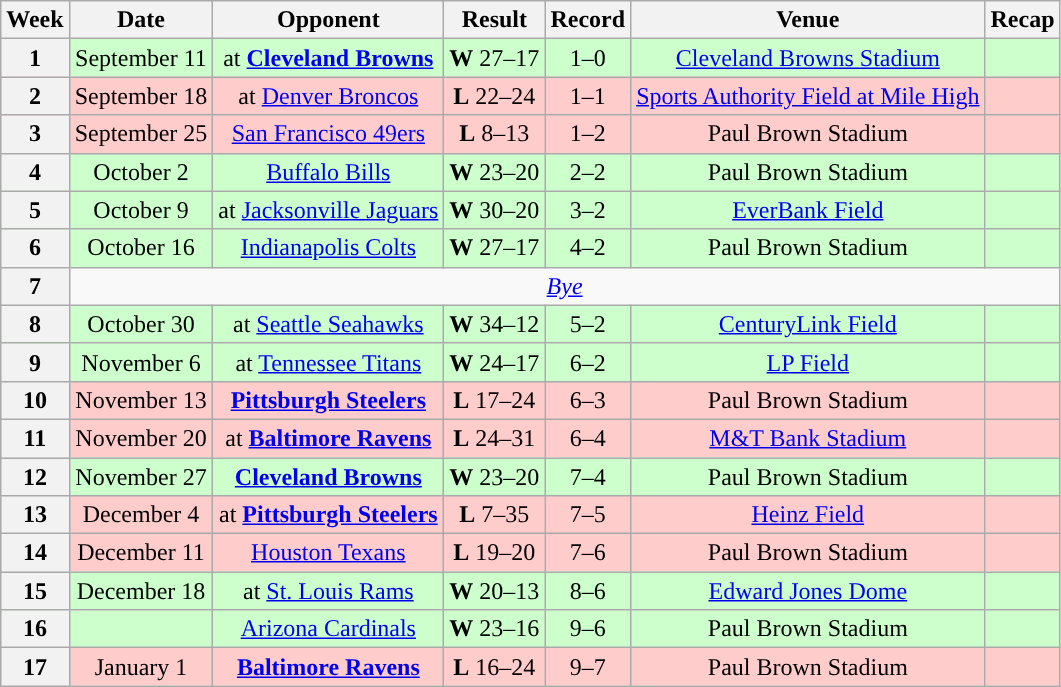<table class="wikitable" style="text-align:center">
<tr>
<th>Week</th>
<th>Date</th>
<th>Opponent</th>
<th>Result</th>
<th>Record</th>
<th>Venue</th>
<th>Recap</th>
</tr>
<tr style="background:#cfc">
<th>1</th>
<td>September 11</td>
<td>at <strong><a href='#'>Cleveland Browns</a></strong></td>
<td><strong>W</strong> 27–17</td>
<td>1–0</td>
<td><a href='#'>Cleveland Browns Stadium</a></td>
<td></td>
</tr>
<tr style="background:#fcc">
<th>2</th>
<td>September 18</td>
<td>at <a href='#'>Denver Broncos</a></td>
<td><strong>L</strong> 22–24</td>
<td>1–1</td>
<td><a href='#'>Sports Authority Field at Mile High</a></td>
<td></td>
</tr>
<tr style="background:#fcc">
<th>3</th>
<td>September 25</td>
<td><a href='#'>San Francisco 49ers</a></td>
<td><strong>L</strong> 8–13</td>
<td>1–2</td>
<td>Paul Brown Stadium</td>
<td></td>
</tr>
<tr style="background:#cfc">
<th>4</th>
<td>October 2</td>
<td><a href='#'>Buffalo Bills</a></td>
<td><strong>W</strong> 23–20</td>
<td>2–2</td>
<td>Paul Brown Stadium</td>
<td></td>
</tr>
<tr style="background:#cfc">
<th>5</th>
<td>October 9</td>
<td>at <a href='#'>Jacksonville Jaguars</a></td>
<td><strong>W</strong> 30–20</td>
<td>3–2</td>
<td><a href='#'>EverBank Field</a></td>
<td></td>
</tr>
<tr style="background:#cfc">
<th>6</th>
<td>October 16</td>
<td><a href='#'>Indianapolis Colts</a></td>
<td><strong>W</strong> 27–17</td>
<td>4–2</td>
<td>Paul Brown Stadium</td>
<td></td>
</tr>
<tr>
<th>7</th>
<td colspan="6"><em><a href='#'>Bye</a></em></td>
</tr>
<tr style="background:#cfc">
<th>8</th>
<td>October 30</td>
<td>at <a href='#'>Seattle Seahawks</a></td>
<td><strong>W</strong> 34–12</td>
<td>5–2</td>
<td><a href='#'>CenturyLink Field</a></td>
<td></td>
</tr>
<tr style="background:#cfc">
<th>9</th>
<td>November 6</td>
<td>at <a href='#'>Tennessee Titans</a></td>
<td><strong>W</strong> 24–17</td>
<td>6–2</td>
<td><a href='#'>LP Field</a></td>
<td></td>
</tr>
<tr style="background:#fcc">
<th>10</th>
<td>November 13</td>
<td><strong><a href='#'>Pittsburgh Steelers</a></strong></td>
<td><strong>L</strong> 17–24</td>
<td>6–3</td>
<td>Paul Brown Stadium</td>
<td></td>
</tr>
<tr style="background:#fcc">
<th>11</th>
<td>November 20</td>
<td>at <strong><a href='#'>Baltimore Ravens</a></strong></td>
<td><strong>L</strong> 24–31</td>
<td>6–4</td>
<td><a href='#'>M&T Bank Stadium</a></td>
<td></td>
</tr>
<tr style="background:#cfc">
<th>12</th>
<td>November 27</td>
<td><strong><a href='#'>Cleveland Browns</a></strong></td>
<td><strong>W</strong> 23–20</td>
<td>7–4</td>
<td>Paul Brown Stadium</td>
<td></td>
</tr>
<tr style="background:#fcc">
<th>13</th>
<td>December 4</td>
<td>at <strong><a href='#'>Pittsburgh Steelers</a></strong></td>
<td><strong>L</strong> 7–35</td>
<td>7–5</td>
<td><a href='#'>Heinz Field</a></td>
<td></td>
</tr>
<tr style="background:#fcc">
<th>14</th>
<td>December 11</td>
<td><a href='#'>Houston Texans</a></td>
<td><strong>L</strong> 19–20</td>
<td>7–6</td>
<td>Paul Brown Stadium</td>
<td></td>
</tr>
<tr style="background:#cfc">
<th>15</th>
<td>December 18</td>
<td>at <a href='#'>St. Louis Rams</a></td>
<td><strong>W</strong> 20–13</td>
<td>8–6</td>
<td><a href='#'>Edward Jones Dome</a></td>
<td></td>
</tr>
<tr style="background:#cfc">
<th>16</th>
<td></td>
<td><a href='#'>Arizona Cardinals</a></td>
<td><strong>W</strong> 23–16</td>
<td>9–6</td>
<td>Paul Brown Stadium</td>
<td></td>
</tr>
<tr style="background:#fcc">
<th>17</th>
<td>January 1</td>
<td><strong><a href='#'>Baltimore Ravens</a></strong></td>
<td><strong>L</strong> 16–24</td>
<td>9–7</td>
<td>Paul Brown Stadium</td>
<td></td>
</tr>
</table>
